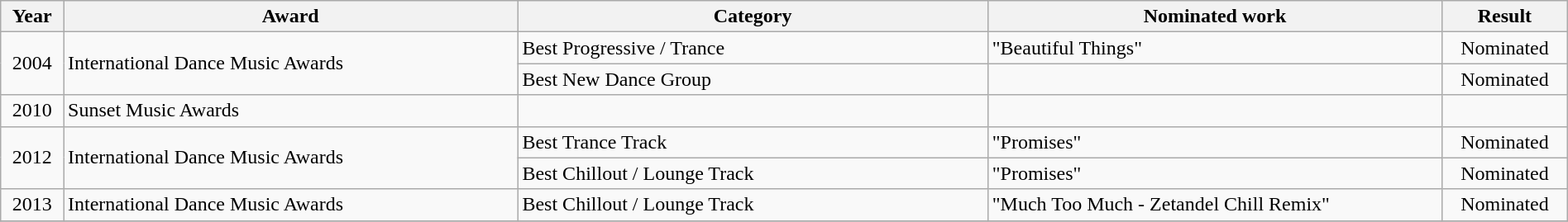<table class="wikitable" border="1" width="100%">
<tr>
<th width=04% align=center>Year</th>
<th width=29% align=left>Award</th>
<th width=30% align=left>Category</th>
<th width=29% align=left>Nominated work</th>
<th width=08% align=center>Result</th>
</tr>
<tr>
<td align=center rowspan="2">2004</td>
<td rowspan="2">International Dance Music Awards</td>
<td>Best Progressive / Trance</td>
<td>"Beautiful Things"</td>
<td align=center>Nominated</td>
</tr>
<tr>
<td>Best New Dance Group</td>
<td></td>
<td align=center>Nominated</td>
</tr>
<tr>
<td align=center>2010</td>
<td>Sunset Music Awards</td>
<td></td>
<td></td>
</tr>
<tr>
<td align=center rowspan="2">2012</td>
<td rowspan="2">International Dance Music Awards</td>
<td>Best Trance Track</td>
<td>"Promises"</td>
<td align=center>Nominated</td>
</tr>
<tr>
<td>Best Chillout / Lounge Track</td>
<td>"Promises"</td>
<td align=center>Nominated</td>
</tr>
<tr>
<td align=center>2013</td>
<td>International Dance Music Awards</td>
<td>Best Chillout / Lounge Track</td>
<td>"Much Too Much - Zetandel Chill Remix"</td>
<td align=center>Nominated</td>
</tr>
<tr>
</tr>
</table>
